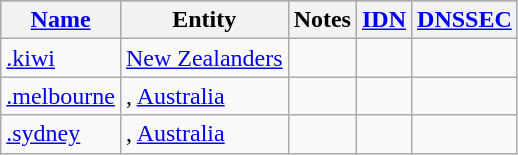<table class="wikitable sortable">
<tr style="background:#a0d0ff;">
<th><a href='#'>Name</a></th>
<th>Entity</th>
<th class="unsortable">Notes</th>
<th><a href='#'>IDN</a></th>
<th><a href='#'>DNSSEC</a></th>
</tr>
<tr valign="top">
<td><a href='#'>.kiwi</a></td>
<td> <a href='#'>New Zealanders</a></td>
<td></td>
<td></td>
<td></td>
</tr>
<tr valign="top">
<td><a href='#'>.melbourne</a></td>
<td>, <a href='#'>Australia</a></td>
<td></td>
<td></td>
<td></td>
</tr>
<tr valign="top">
<td><a href='#'>.sydney</a></td>
<td>, <a href='#'>Australia</a></td>
<td></td>
<td></td>
<td></td>
</tr>
</table>
